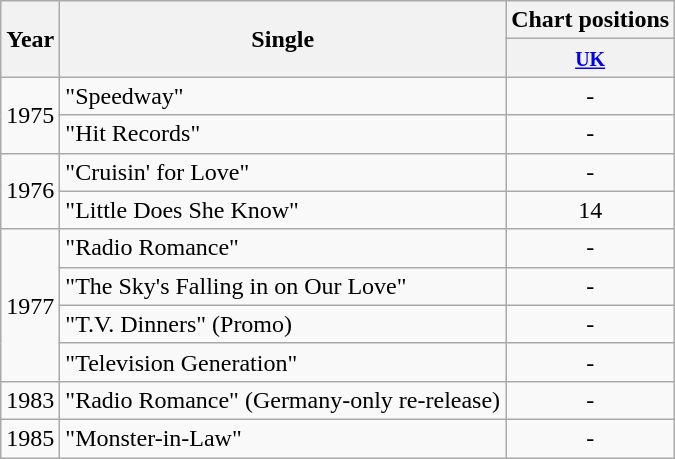<table class="wikitable">
<tr>
<th rowspan="2">Year</th>
<th rowspan="2">Single</th>
<th>Chart positions</th>
</tr>
<tr>
<th><small><a href='#'>UK</a></small></th>
</tr>
<tr>
<td rowspan="2">1975</td>
<td>"Speedway"</td>
<td style="text-align:center;">-</td>
</tr>
<tr>
<td>"Hit Records"</td>
<td style="text-align:center;">-</td>
</tr>
<tr>
<td rowspan="2">1976</td>
<td>"Cruisin' for Love"</td>
<td style="text-align:center;">-</td>
</tr>
<tr>
<td>"Little Does She Know"</td>
<td style="text-align:center;">14</td>
</tr>
<tr>
<td rowspan="4">1977</td>
<td>"Radio Romance"</td>
<td style="text-align:center;">-</td>
</tr>
<tr>
<td>"The Sky's Falling in on Our Love"</td>
<td style="text-align:center;">-</td>
</tr>
<tr>
<td>"T.V. Dinners" (Promo)</td>
<td style="text-align:center;">-</td>
</tr>
<tr>
<td>"Television Generation"</td>
<td style="text-align:center;">-</td>
</tr>
<tr>
<td>1983</td>
<td>"Radio Romance" (Germany-only re-release)</td>
<td style="text-align:center;">-</td>
</tr>
<tr>
<td>1985</td>
<td>"Monster-in-Law"</td>
<td style="text-align:center;">-</td>
</tr>
</table>
